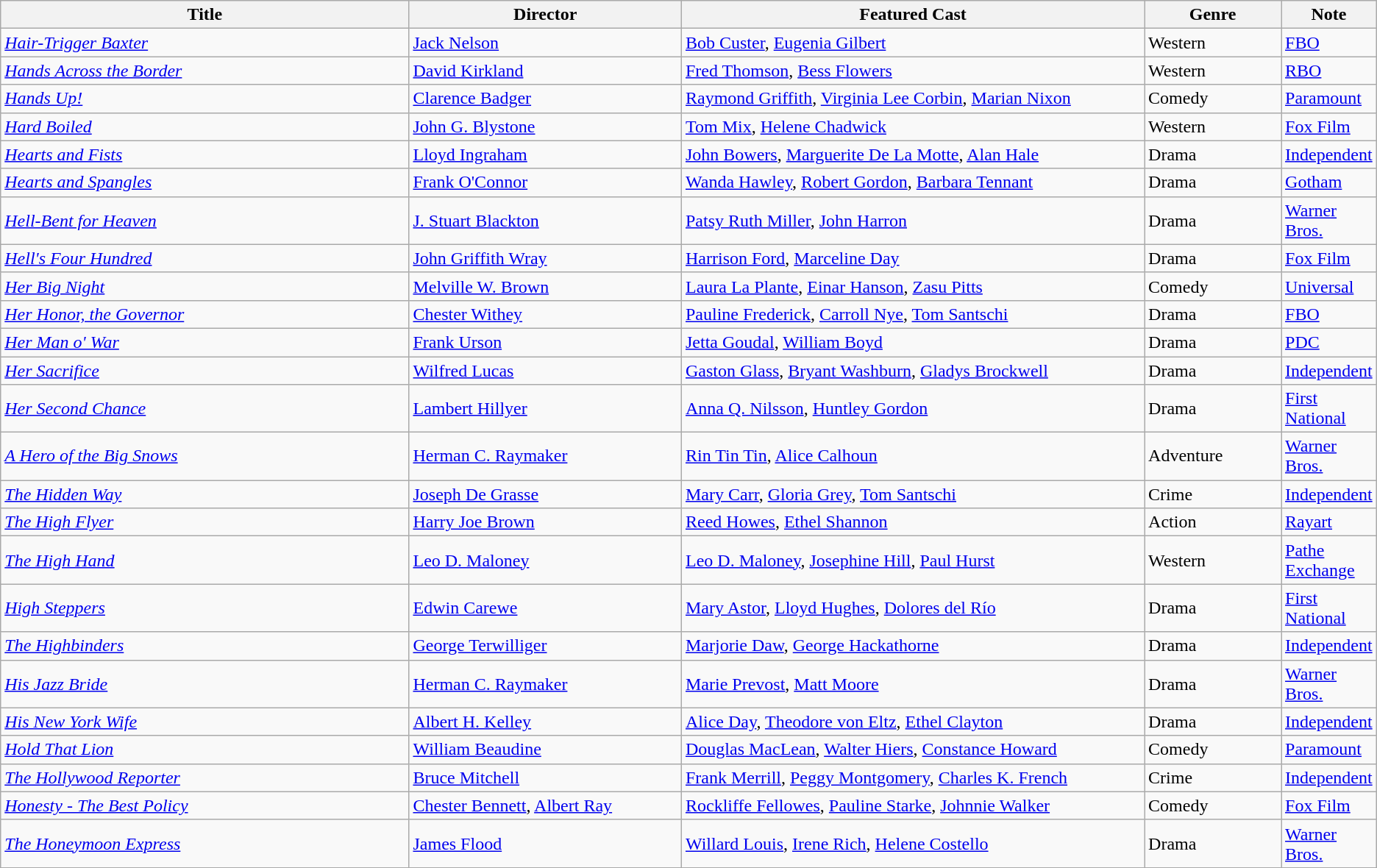<table class="wikitable">
<tr>
<th style="width:30%;">Title</th>
<th style="width:20%;">Director</th>
<th style="width:34%;">Featured Cast</th>
<th style="width:10%;">Genre</th>
<th style="width:10%;">Note</th>
</tr>
<tr>
<td><em><a href='#'>Hair-Trigger Baxter</a></em></td>
<td><a href='#'>Jack Nelson</a></td>
<td><a href='#'>Bob Custer</a>, <a href='#'>Eugenia Gilbert</a></td>
<td>Western</td>
<td><a href='#'>FBO</a></td>
</tr>
<tr>
<td><em><a href='#'>Hands Across the Border</a></em></td>
<td><a href='#'>David Kirkland</a></td>
<td><a href='#'>Fred Thomson</a>, <a href='#'>Bess Flowers</a></td>
<td>Western</td>
<td><a href='#'>RBO</a></td>
</tr>
<tr>
<td><em><a href='#'>Hands Up!</a></em></td>
<td><a href='#'>Clarence Badger</a></td>
<td><a href='#'>Raymond Griffith</a>, <a href='#'>Virginia Lee Corbin</a>, <a href='#'>Marian Nixon</a></td>
<td>Comedy</td>
<td><a href='#'>Paramount</a></td>
</tr>
<tr>
<td><em><a href='#'>Hard Boiled</a></em></td>
<td><a href='#'>John G. Blystone</a></td>
<td><a href='#'>Tom Mix</a>, <a href='#'>Helene Chadwick</a></td>
<td>Western</td>
<td><a href='#'>Fox Film</a></td>
</tr>
<tr>
<td><em><a href='#'>Hearts and Fists</a></em></td>
<td><a href='#'>Lloyd Ingraham</a></td>
<td><a href='#'>John Bowers</a>, <a href='#'>Marguerite De La Motte</a>, <a href='#'>Alan Hale</a></td>
<td>Drama</td>
<td><a href='#'>Independent</a></td>
</tr>
<tr>
<td><em><a href='#'>Hearts and Spangles</a></em></td>
<td><a href='#'>Frank O'Connor</a></td>
<td><a href='#'>Wanda Hawley</a>, <a href='#'>Robert Gordon</a>, <a href='#'>Barbara Tennant</a></td>
<td>Drama</td>
<td><a href='#'>Gotham</a></td>
</tr>
<tr>
<td><em><a href='#'>Hell-Bent for Heaven</a></em></td>
<td><a href='#'>J. Stuart Blackton</a></td>
<td><a href='#'>Patsy Ruth Miller</a>, <a href='#'>John Harron</a></td>
<td>Drama</td>
<td><a href='#'>Warner Bros.</a></td>
</tr>
<tr>
<td><em><a href='#'>Hell's Four Hundred</a></em></td>
<td><a href='#'>John Griffith Wray</a></td>
<td><a href='#'>Harrison Ford</a>, <a href='#'>Marceline Day</a></td>
<td>Drama</td>
<td><a href='#'>Fox Film</a></td>
</tr>
<tr>
<td><em><a href='#'>Her Big Night</a></em></td>
<td><a href='#'>Melville W. Brown</a></td>
<td><a href='#'>Laura La Plante</a>, <a href='#'>Einar Hanson</a>, <a href='#'>Zasu Pitts</a></td>
<td>Comedy</td>
<td><a href='#'>Universal</a></td>
</tr>
<tr>
<td><em><a href='#'>Her Honor, the Governor</a></em></td>
<td><a href='#'>Chester Withey</a></td>
<td><a href='#'>Pauline Frederick</a>, <a href='#'>Carroll Nye</a>, <a href='#'>Tom Santschi</a></td>
<td>Drama</td>
<td><a href='#'>FBO</a></td>
</tr>
<tr>
<td><em><a href='#'>Her Man o' War</a></em></td>
<td><a href='#'>Frank Urson</a></td>
<td><a href='#'>Jetta Goudal</a>, <a href='#'>William Boyd</a></td>
<td>Drama</td>
<td><a href='#'>PDC</a></td>
</tr>
<tr>
<td><em><a href='#'>Her Sacrifice</a></em></td>
<td><a href='#'>Wilfred Lucas</a></td>
<td><a href='#'>Gaston Glass</a>, <a href='#'>Bryant Washburn</a>, <a href='#'>Gladys Brockwell</a></td>
<td>Drama</td>
<td><a href='#'>Independent</a></td>
</tr>
<tr>
<td><em><a href='#'>Her Second Chance</a></em></td>
<td><a href='#'>Lambert Hillyer</a></td>
<td><a href='#'>Anna Q. Nilsson</a>, <a href='#'>Huntley Gordon</a></td>
<td>Drama</td>
<td><a href='#'>First National</a></td>
</tr>
<tr>
<td><em><a href='#'>A Hero of the Big Snows</a></em></td>
<td><a href='#'>Herman C. Raymaker</a></td>
<td><a href='#'>Rin Tin Tin</a>, <a href='#'>Alice Calhoun</a></td>
<td>Adventure</td>
<td><a href='#'>Warner Bros.</a></td>
</tr>
<tr>
<td><em><a href='#'>The Hidden Way</a></em></td>
<td><a href='#'>Joseph De Grasse</a></td>
<td><a href='#'>Mary Carr</a>, <a href='#'>Gloria Grey</a>, <a href='#'>Tom Santschi</a></td>
<td>Crime</td>
<td><a href='#'>Independent</a></td>
</tr>
<tr>
<td><em><a href='#'>The High Flyer</a></em></td>
<td><a href='#'>Harry Joe Brown</a></td>
<td><a href='#'>Reed Howes</a>, <a href='#'>Ethel Shannon</a></td>
<td>Action</td>
<td><a href='#'>Rayart</a></td>
</tr>
<tr>
<td><em><a href='#'>The High Hand</a></em></td>
<td><a href='#'>Leo D. Maloney</a></td>
<td><a href='#'>Leo D. Maloney</a>, <a href='#'>Josephine Hill</a>, <a href='#'>Paul Hurst</a></td>
<td>Western</td>
<td><a href='#'>Pathe Exchange</a></td>
</tr>
<tr>
<td><em><a href='#'>High Steppers</a></em></td>
<td><a href='#'>Edwin Carewe</a></td>
<td><a href='#'>Mary Astor</a>, <a href='#'>Lloyd Hughes</a>, <a href='#'>Dolores del Río</a></td>
<td>Drama</td>
<td><a href='#'>First National</a></td>
</tr>
<tr>
<td><em><a href='#'>The Highbinders</a></em></td>
<td><a href='#'>George Terwilliger</a></td>
<td><a href='#'>Marjorie Daw</a>, <a href='#'>George Hackathorne</a></td>
<td>Drama</td>
<td><a href='#'>Independent</a></td>
</tr>
<tr>
<td><em><a href='#'>His Jazz Bride</a></em></td>
<td><a href='#'>Herman C. Raymaker</a></td>
<td><a href='#'>Marie Prevost</a>, <a href='#'>Matt Moore</a></td>
<td>Drama</td>
<td><a href='#'>Warner Bros.</a></td>
</tr>
<tr>
<td><em><a href='#'>His New York Wife</a></em></td>
<td><a href='#'>Albert H. Kelley</a></td>
<td><a href='#'>Alice Day</a>, <a href='#'>Theodore von Eltz</a>, <a href='#'>Ethel Clayton</a></td>
<td>Drama</td>
<td><a href='#'>Independent</a></td>
</tr>
<tr>
<td><em><a href='#'>Hold That Lion</a></em></td>
<td><a href='#'>William Beaudine</a></td>
<td><a href='#'>Douglas MacLean</a>, <a href='#'>Walter Hiers</a>, <a href='#'>Constance Howard</a></td>
<td>Comedy</td>
<td><a href='#'>Paramount</a></td>
</tr>
<tr>
<td><em><a href='#'>The Hollywood Reporter</a></em></td>
<td><a href='#'>Bruce Mitchell</a></td>
<td><a href='#'>Frank Merrill</a>, <a href='#'>Peggy Montgomery</a>, <a href='#'>Charles K. French</a></td>
<td>Crime</td>
<td><a href='#'>Independent</a></td>
</tr>
<tr>
<td><em><a href='#'>Honesty - The Best Policy</a></em></td>
<td><a href='#'>Chester Bennett</a>, <a href='#'>Albert Ray</a></td>
<td><a href='#'>Rockliffe Fellowes</a>, <a href='#'>Pauline Starke</a>, <a href='#'>Johnnie Walker</a></td>
<td>Comedy</td>
<td><a href='#'>Fox Film</a></td>
</tr>
<tr>
<td><em><a href='#'>The Honeymoon Express</a></em></td>
<td><a href='#'>James Flood</a></td>
<td><a href='#'>Willard Louis</a>, <a href='#'>Irene Rich</a>, <a href='#'>Helene Costello</a></td>
<td>Drama</td>
<td><a href='#'>Warner Bros.</a></td>
</tr>
<tr>
</tr>
</table>
